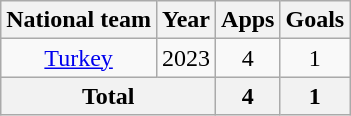<table class="wikitable" style="text-align:center">
<tr>
<th>National team</th>
<th>Year</th>
<th>Apps</th>
<th>Goals</th>
</tr>
<tr>
<td rowspan="1"><a href='#'>Turkey</a></td>
<td>2023</td>
<td>4</td>
<td>1</td>
</tr>
<tr>
<th colspan="2">Total</th>
<th>4</th>
<th>1</th>
</tr>
</table>
